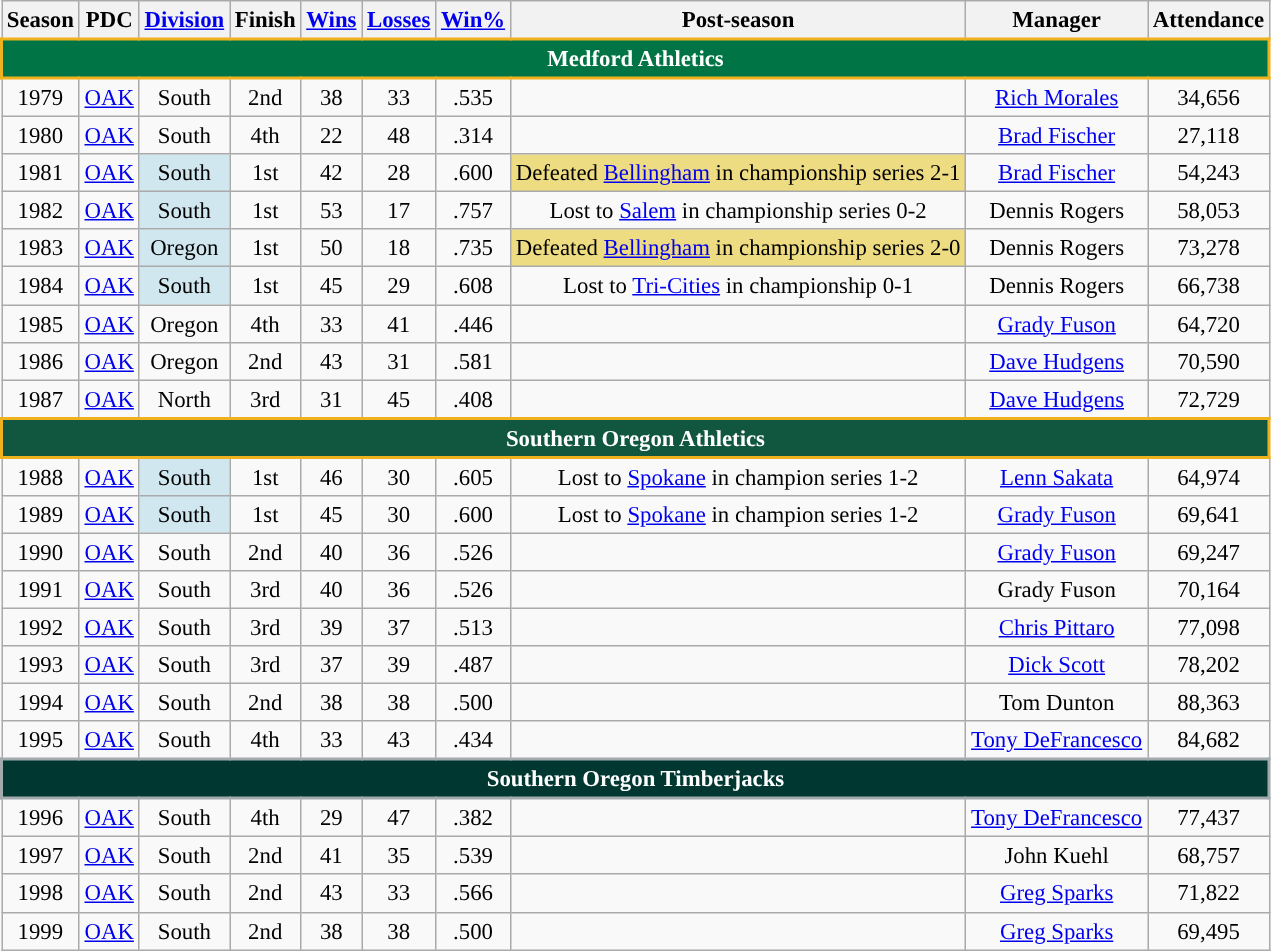<table class="wikitable" style="text-align:center; font-size:95%">
<tr>
<th scope="col">Season</th>
<th scope="col">PDC</th>
<th scope="col"><a href='#'>Division</a></th>
<th scope="col">Finish</th>
<th scope="col"><a href='#'>Wins</a></th>
<th scope="col"><a href='#'>Losses</a></th>
<th scope="col"><a href='#'>Win%</a></th>
<th scope="col">Post-season</th>
<th scope="col">Manager</th>
<th scope="col">Attendance</th>
</tr>
<tr>
<td align="center" colspan="11" style="background: #007444; color: white; border:2px solid #EFB21E"><strong>Medford Athletics</strong></td>
</tr>
<tr>
<td>1979</td>
<td><a href='#'>OAK</a></td>
<td>South</td>
<td>2nd</td>
<td>38</td>
<td>33</td>
<td>.535</td>
<td></td>
<td><a href='#'>Rich Morales</a></td>
<td>34,656</td>
</tr>
<tr>
<td>1980</td>
<td><a href='#'>OAK</a></td>
<td>South</td>
<td>4th</td>
<td>22</td>
<td>48</td>
<td>.314</td>
<td></td>
<td><a href='#'>Brad Fischer</a></td>
<td>27,118</td>
</tr>
<tr>
<td>1981</td>
<td><a href='#'>OAK</a></td>
<td bgcolor="#Dr0E7FF">South</td>
<td>1st</td>
<td>42</td>
<td>28</td>
<td>.600</td>
<td bgcolor="#EEDC82">Defeated <a href='#'>Bellingham</a> in championship series 2-1</td>
<td><a href='#'>Brad Fischer</a></td>
<td>54,243</td>
</tr>
<tr>
<td>1982</td>
<td><a href='#'>OAK</a></td>
<td bgcolor="#Dr0E7FF">South</td>
<td>1st</td>
<td>53</td>
<td>17</td>
<td>.757</td>
<td>Lost to <a href='#'>Salem</a> in championship series 0-2</td>
<td>Dennis Rogers</td>
<td>58,053</td>
</tr>
<tr>
<td>1983</td>
<td><a href='#'>OAK</a></td>
<td bgcolor="#Dr0E7FF">Oregon</td>
<td>1st</td>
<td>50</td>
<td>18</td>
<td>.735</td>
<td bgcolor="#EEDC82">Defeated <a href='#'>Bellingham</a> in championship series 2-0</td>
<td>Dennis Rogers</td>
<td>73,278</td>
</tr>
<tr>
<td>1984</td>
<td><a href='#'>OAK</a></td>
<td bgcolor="#Dr0E7FF">South</td>
<td>1st</td>
<td>45</td>
<td>29</td>
<td>.608</td>
<td>Lost to <a href='#'>Tri-Cities</a> in championship  0-1</td>
<td>Dennis Rogers</td>
<td>66,738</td>
</tr>
<tr>
<td>1985</td>
<td><a href='#'>OAK</a></td>
<td>Oregon</td>
<td>4th</td>
<td>33</td>
<td>41</td>
<td>.446</td>
<td></td>
<td><a href='#'>Grady Fuson</a></td>
<td>64,720</td>
</tr>
<tr>
<td>1986</td>
<td><a href='#'>OAK</a></td>
<td>Oregon</td>
<td>2nd</td>
<td>43</td>
<td>31</td>
<td>.581</td>
<td></td>
<td><a href='#'>Dave Hudgens</a></td>
<td>70,590</td>
</tr>
<tr>
<td>1987</td>
<td><a href='#'>OAK</a></td>
<td>North</td>
<td>3rd</td>
<td>31</td>
<td>45</td>
<td>.408</td>
<td></td>
<td><a href='#'>Dave Hudgens</a></td>
<td>72,729</td>
</tr>
<tr>
<td align="center" colspan="11" style="background: #115740; color: white; border:2px solid #EFB21E"><strong>Southern Oregon Athletics</strong></td>
</tr>
<tr>
<td>1988</td>
<td><a href='#'>OAK</a></td>
<td bgcolor="#Dr0E7FF">South</td>
<td>1st</td>
<td>46</td>
<td>30</td>
<td>.605</td>
<td>Lost to <a href='#'>Spokane</a> in champion series 1-2</td>
<td><a href='#'>Lenn Sakata</a></td>
<td>64,974</td>
</tr>
<tr>
<td>1989</td>
<td><a href='#'>OAK</a></td>
<td bgcolor="#Dr0E7FF">South</td>
<td>1st</td>
<td>45</td>
<td>30</td>
<td>.600</td>
<td>Lost to <a href='#'>Spokane</a> in champion series 1-2</td>
<td><a href='#'>Grady Fuson</a></td>
<td>69,641</td>
</tr>
<tr>
<td>1990</td>
<td><a href='#'>OAK</a></td>
<td>South</td>
<td>2nd</td>
<td>40</td>
<td>36</td>
<td>.526</td>
<td></td>
<td><a href='#'>Grady Fuson</a></td>
<td>69,247</td>
</tr>
<tr>
<td>1991</td>
<td><a href='#'>OAK</a></td>
<td>South</td>
<td>3rd</td>
<td>40</td>
<td>36</td>
<td>.526</td>
<td></td>
<td>Grady Fuson</td>
<td>70,164</td>
</tr>
<tr>
<td>1992</td>
<td><a href='#'>OAK</a></td>
<td>South</td>
<td>3rd</td>
<td>39</td>
<td>37</td>
<td>.513</td>
<td></td>
<td><a href='#'>Chris Pittaro</a></td>
<td>77,098</td>
</tr>
<tr>
<td>1993</td>
<td><a href='#'>OAK</a></td>
<td>South</td>
<td>3rd</td>
<td>37</td>
<td>39</td>
<td>.487</td>
<td></td>
<td><a href='#'>Dick Scott</a></td>
<td>78,202</td>
</tr>
<tr>
<td>1994</td>
<td><a href='#'>OAK</a></td>
<td>South</td>
<td>2nd</td>
<td>38</td>
<td>38</td>
<td>.500</td>
<td></td>
<td>Tom Dunton</td>
<td>88,363</td>
</tr>
<tr>
<td>1995</td>
<td><a href='#'>OAK</a></td>
<td>South</td>
<td>4th</td>
<td>33</td>
<td>43</td>
<td>.434</td>
<td></td>
<td><a href='#'>Tony DeFrancesco</a></td>
<td>84,682</td>
</tr>
<tr>
<td align="center" colspan="11" style="background: #003831; color: white; border:2px solid #A2AAAD"><strong>Southern Oregon Timberjacks</strong></td>
</tr>
<tr>
<td>1996</td>
<td><a href='#'>OAK</a></td>
<td>South</td>
<td>4th</td>
<td>29</td>
<td>47</td>
<td>.382</td>
<td></td>
<td><a href='#'>Tony DeFrancesco</a></td>
<td>77,437</td>
</tr>
<tr>
<td>1997</td>
<td><a href='#'>OAK</a></td>
<td>South</td>
<td>2nd</td>
<td>41</td>
<td>35</td>
<td>.539</td>
<td></td>
<td>John Kuehl</td>
<td>68,757</td>
</tr>
<tr>
<td>1998</td>
<td><a href='#'>OAK</a></td>
<td>South</td>
<td>2nd</td>
<td>43</td>
<td>33</td>
<td>.566</td>
<td></td>
<td><a href='#'>Greg Sparks</a></td>
<td>71,822</td>
</tr>
<tr>
<td>1999</td>
<td><a href='#'>OAK</a></td>
<td>South</td>
<td>2nd</td>
<td>38</td>
<td>38</td>
<td>.500</td>
<td></td>
<td><a href='#'>Greg Sparks</a></td>
<td>69,495</td>
</tr>
</table>
